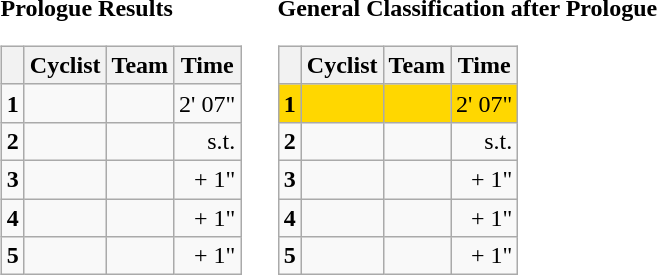<table>
<tr>
<td><strong>Prologue Results</strong><br><table class="wikitable">
<tr>
<th></th>
<th>Cyclist</th>
<th>Team</th>
<th>Time</th>
</tr>
<tr>
<td><strong>1</strong></td>
<td></td>
<td></td>
<td align="right">2' 07"</td>
</tr>
<tr>
<td><strong>2</strong></td>
<td></td>
<td></td>
<td align="right">s.t.</td>
</tr>
<tr>
<td><strong>3</strong></td>
<td></td>
<td></td>
<td align="right">+ 1"</td>
</tr>
<tr>
<td><strong>4</strong></td>
<td></td>
<td></td>
<td align="right">+ 1"</td>
</tr>
<tr>
<td><strong>5</strong></td>
<td></td>
<td></td>
<td align="right">+ 1"</td>
</tr>
</table>
</td>
<td></td>
<td><strong>General Classification after Prologue</strong><br><table class="wikitable">
<tr>
<th></th>
<th>Cyclist</th>
<th>Team</th>
<th>Time</th>
</tr>
<tr bgcolor="gold">
<td><strong>1</strong></td>
<td></td>
<td></td>
<td align="right">2' 07"</td>
</tr>
<tr>
<td><strong>2</strong></td>
<td></td>
<td></td>
<td align="right">s.t.</td>
</tr>
<tr>
<td><strong>3</strong></td>
<td></td>
<td></td>
<td align="right">+ 1"</td>
</tr>
<tr>
<td><strong>4</strong></td>
<td></td>
<td></td>
<td align="right">+ 1"</td>
</tr>
<tr>
<td><strong>5</strong></td>
<td></td>
<td></td>
<td align="right">+ 1"</td>
</tr>
</table>
</td>
</tr>
</table>
